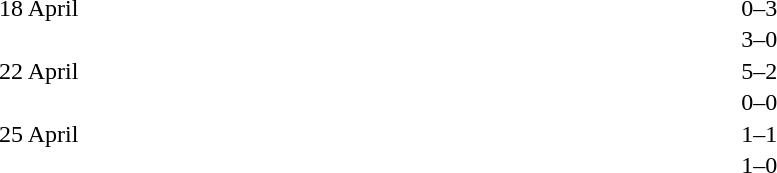<table cellspacing=1 width=70%>
<tr>
<th width=15%></th>
<th width=35%></th>
<th width=15%></th>
<th width=35%></th>
</tr>
<tr>
<td>18 April</td>
<td align=right></td>
<td align=center>0–3</td>
<td></td>
</tr>
<tr>
<td></td>
<td align=right></td>
<td align=center>3–0</td>
<td></td>
</tr>
<tr>
<td>22 April</td>
<td align=right></td>
<td align=center>5–2</td>
<td></td>
</tr>
<tr>
<td></td>
<td align=right></td>
<td align=center>0–0</td>
<td></td>
</tr>
<tr>
<td>25 April</td>
<td align=right></td>
<td align=center>1–1</td>
<td></td>
</tr>
<tr>
<td></td>
<td align=right></td>
<td align=center>1–0</td>
<td></td>
</tr>
</table>
